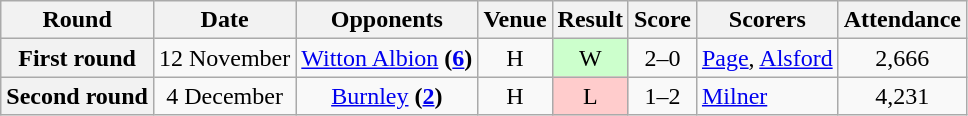<table class="wikitable" style="text-align:center">
<tr>
<th>Round</th>
<th>Date</th>
<th>Opponents</th>
<th>Venue</th>
<th>Result</th>
<th>Score</th>
<th>Scorers</th>
<th>Attendance</th>
</tr>
<tr>
<th>First round</th>
<td>12 November</td>
<td><a href='#'>Witton Albion</a> <strong>(<a href='#'>6</a>)</strong></td>
<td>H</td>
<td style="background-color:#CCFFCC">W</td>
<td>2–0</td>
<td align="left"><a href='#'>Page</a>, <a href='#'>Alsford</a></td>
<td>2,666</td>
</tr>
<tr>
<th>Second round</th>
<td>4 December</td>
<td><a href='#'>Burnley</a> <strong>(<a href='#'>2</a>)</strong></td>
<td>H</td>
<td style="background-color:#FFCCCC">L</td>
<td>1–2</td>
<td align="left"><a href='#'>Milner</a></td>
<td>4,231</td>
</tr>
</table>
